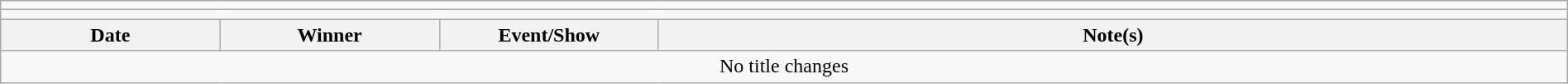<table class="wikitable" style="text-align:center; width:100%;">
<tr>
<td colspan="5"></td>
</tr>
<tr>
<td colspan="5"><strong></strong></td>
</tr>
<tr>
<th width="14%">Date</th>
<th width="14%">Winner</th>
<th width="14%">Event/Show</th>
<th width="58%">Note(s)</th>
</tr>
<tr>
<td colspan="4">No title changes</td>
</tr>
</table>
